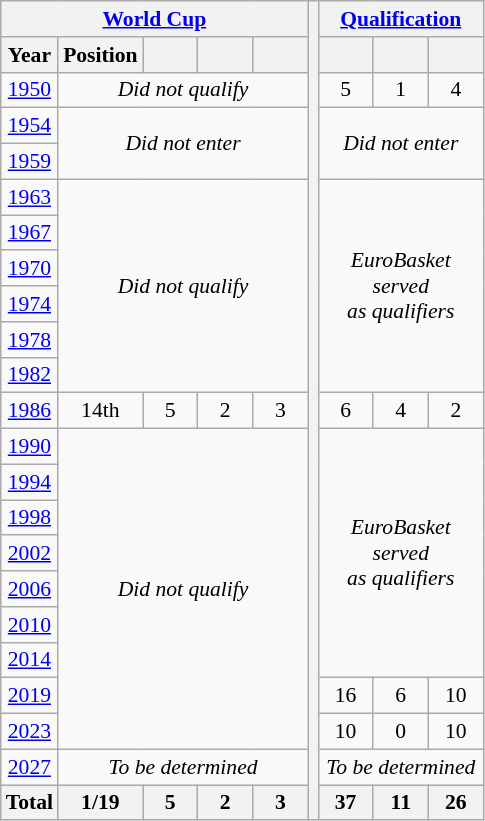<table class="wikitable" style="text-align: center;font-size:90%;">
<tr>
<th colspan=5><a href='#'>World Cup</a></th>
<th rowspan=23></th>
<th colspan=3><a href='#'>Qualification</a></th>
</tr>
<tr>
<th>Year</th>
<th>Position</th>
<th width=30></th>
<th width=30></th>
<th width=30></th>
<th width=30></th>
<th width=30></th>
<th width=30></th>
</tr>
<tr>
<td> <a href='#'>1950</a></td>
<td colspan=4><em>Did not qualify</em></td>
<td>5</td>
<td>1</td>
<td>4</td>
</tr>
<tr>
<td> <a href='#'>1954</a></td>
<td colspan=4 rowspan=2><em>Did not enter</em></td>
<td colspan=3 rowspan=2><em>Did not enter</em></td>
</tr>
<tr>
<td> <a href='#'>1959</a></td>
</tr>
<tr>
<td> <a href='#'>1963</a></td>
<td colspan=4 rowspan=6><em>Did not qualify</em></td>
<td colspan=3 rowspan=6><em>EuroBasket served<br>as qualifiers</em></td>
</tr>
<tr>
<td> <a href='#'>1967</a></td>
</tr>
<tr>
<td> <a href='#'>1970</a></td>
</tr>
<tr>
<td> <a href='#'>1974</a></td>
</tr>
<tr>
<td> <a href='#'>1978</a></td>
</tr>
<tr>
<td> <a href='#'>1982</a></td>
</tr>
<tr>
<td> <a href='#'>1986</a></td>
<td>14th</td>
<td>5</td>
<td>2</td>
<td>3</td>
<td>6</td>
<td>4</td>
<td>2</td>
</tr>
<tr>
<td> <a href='#'>1990</a></td>
<td colspan=4 rowspan=9><em>Did not qualify</em></td>
<td colspan=3 rowspan=7><em>EuroBasket served<br>as qualifiers</em></td>
</tr>
<tr>
<td> <a href='#'>1994</a></td>
</tr>
<tr>
<td> <a href='#'>1998</a></td>
</tr>
<tr>
<td> <a href='#'>2002</a></td>
</tr>
<tr>
<td> <a href='#'>2006</a></td>
</tr>
<tr>
<td> <a href='#'>2010</a></td>
</tr>
<tr>
<td> <a href='#'>2014</a></td>
</tr>
<tr>
<td> <a href='#'>2019</a></td>
<td>16</td>
<td>6</td>
<td>10</td>
</tr>
<tr>
<td> <a href='#'>2023</a></td>
<td>10</td>
<td>0</td>
<td>10</td>
</tr>
<tr>
<td> <a href='#'>2027</a></td>
<td colspan=4><em>To be determined</em></td>
<td colspan=3><em>To be determined</em></td>
</tr>
<tr>
<th>Total</th>
<th>1/19</th>
<th>5</th>
<th>2</th>
<th>3</th>
<th>37</th>
<th>11</th>
<th>26</th>
</tr>
</table>
